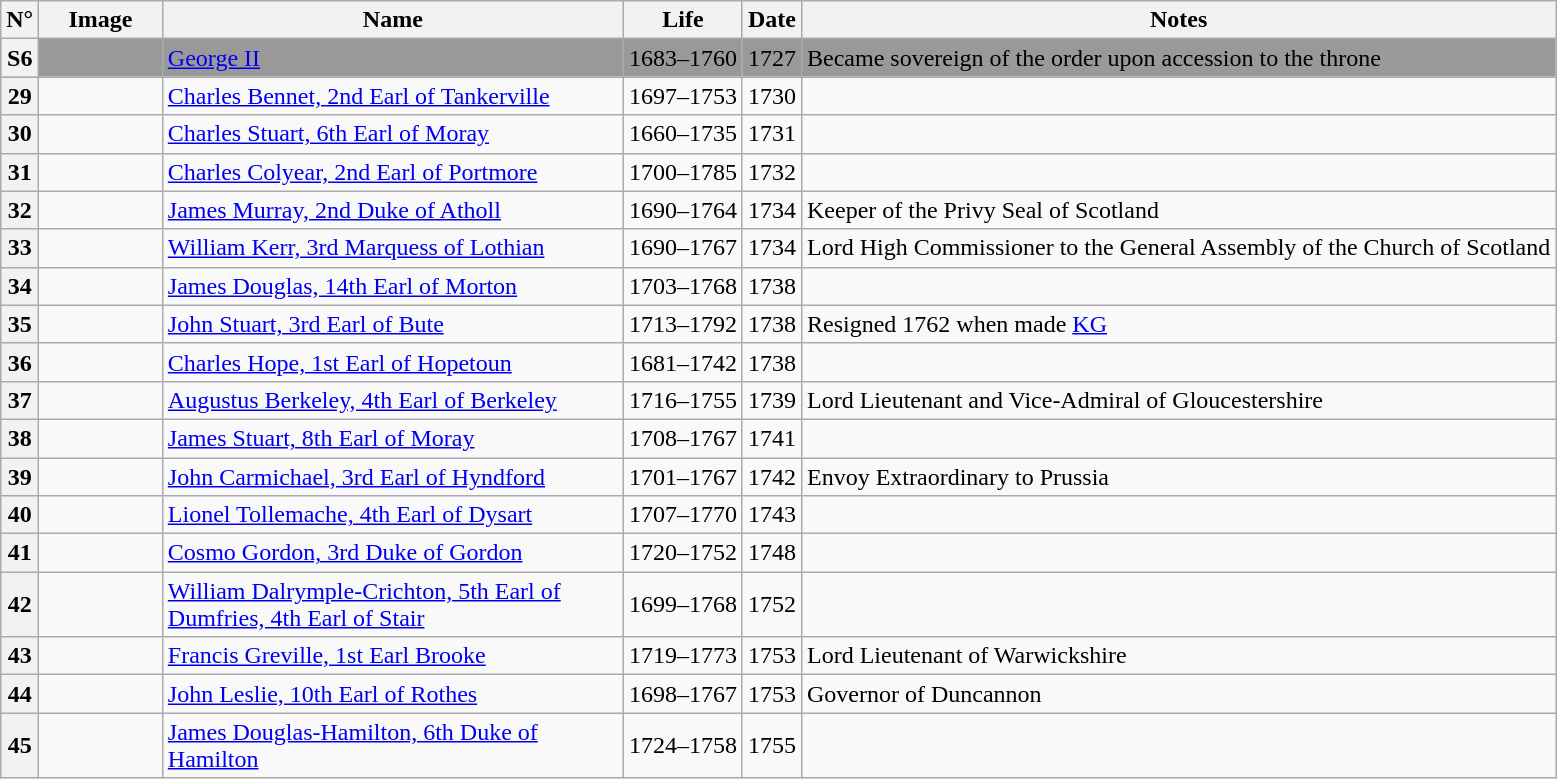<table class="wikitable">
<tr>
<th>N°</th>
<th style="width: 75px;">Image</th>
<th style="width: 300px;">Name</th>
<th>Life</th>
<th>Date</th>
<th>Notes</th>
</tr>
<tr bgcolor="#999999">
<th>S6</th>
<td></td>
<td><a href='#'>George II</a></td>
<td>1683–1760</td>
<td>1727</td>
<td>Became sovereign of the order upon accession to the throne</td>
</tr>
<tr>
<th>29</th>
<td></td>
<td><a href='#'>Charles Bennet, 2nd Earl of Tankerville</a></td>
<td>1697–1753</td>
<td>1730</td>
<td></td>
</tr>
<tr>
<th>30</th>
<td></td>
<td><a href='#'>Charles Stuart, 6th Earl of Moray</a></td>
<td>1660–1735</td>
<td>1731</td>
<td></td>
</tr>
<tr>
<th>31</th>
<td></td>
<td><a href='#'>Charles Colyear, 2nd Earl of Portmore</a></td>
<td>1700–1785</td>
<td>1732</td>
<td></td>
</tr>
<tr>
<th>32</th>
<td></td>
<td><a href='#'>James Murray, 2nd Duke of Atholl</a></td>
<td>1690–1764</td>
<td>1734</td>
<td>Keeper of the Privy Seal of Scotland</td>
</tr>
<tr>
<th>33</th>
<td></td>
<td><a href='#'>William Kerr, 3rd Marquess of Lothian</a></td>
<td>1690–1767</td>
<td>1734</td>
<td>Lord High Commissioner to the General Assembly of the Church of Scotland</td>
</tr>
<tr>
<th>34</th>
<td></td>
<td><a href='#'>James Douglas, 14th Earl of Morton</a></td>
<td>1703–1768</td>
<td>1738</td>
<td></td>
</tr>
<tr>
<th>35</th>
<td></td>
<td><a href='#'>John Stuart, 3rd Earl of Bute</a></td>
<td>1713–1792</td>
<td>1738</td>
<td>Resigned 1762 when made <a href='#'>KG</a></td>
</tr>
<tr>
<th>36</th>
<td></td>
<td><a href='#'>Charles Hope, 1st Earl of Hopetoun</a></td>
<td>1681–1742</td>
<td>1738</td>
<td></td>
</tr>
<tr>
<th>37</th>
<td></td>
<td><a href='#'>Augustus Berkeley, 4th Earl of Berkeley</a></td>
<td>1716–1755</td>
<td>1739</td>
<td>Lord Lieutenant and Vice-Admiral of Gloucestershire</td>
</tr>
<tr>
<th>38</th>
<td></td>
<td><a href='#'>James Stuart, 8th Earl of Moray</a></td>
<td>1708–1767</td>
<td>1741</td>
<td></td>
</tr>
<tr>
<th>39</th>
<td></td>
<td><a href='#'>John Carmichael, 3rd Earl of Hyndford</a></td>
<td>1701–1767</td>
<td>1742</td>
<td>Envoy Extraordinary to Prussia</td>
</tr>
<tr>
<th>40</th>
<td></td>
<td><a href='#'>Lionel Tollemache, 4th Earl of Dysart</a></td>
<td>1707–1770</td>
<td>1743</td>
<td></td>
</tr>
<tr>
<th>41</th>
<td></td>
<td><a href='#'>Cosmo Gordon, 3rd Duke of Gordon</a></td>
<td>1720–1752</td>
<td>1748</td>
<td></td>
</tr>
<tr>
<th>42</th>
<td></td>
<td><a href='#'>William Dalrymple-Crichton, 5th Earl of Dumfries, 4th Earl of Stair</a></td>
<td>1699–1768</td>
<td>1752</td>
<td></td>
</tr>
<tr>
<th>43</th>
<td></td>
<td><a href='#'>Francis Greville, 1st Earl Brooke</a></td>
<td>1719–1773</td>
<td>1753</td>
<td>Lord Lieutenant of Warwickshire</td>
</tr>
<tr>
<th>44</th>
<td></td>
<td><a href='#'>John Leslie, 10th Earl of Rothes</a></td>
<td>1698–1767</td>
<td>1753</td>
<td>Governor of Duncannon</td>
</tr>
<tr>
<th>45</th>
<td></td>
<td><a href='#'>James Douglas-Hamilton, 6th Duke of Hamilton</a></td>
<td>1724–1758</td>
<td>1755</td>
<td></td>
</tr>
</table>
